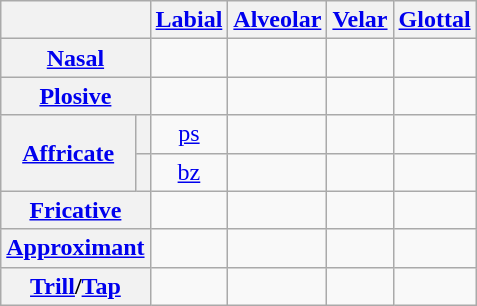<table class="wikitable" style="text-align: center;">
<tr>
<th colspan="2"></th>
<th><a href='#'>Labial</a></th>
<th><a href='#'>Alveolar</a></th>
<th><a href='#'>Velar</a></th>
<th><a href='#'>Glottal</a></th>
</tr>
<tr>
<th colspan="2"><a href='#'>Nasal</a></th>
<td></td>
<td></td>
<td></td>
<td></td>
</tr>
<tr>
<th colspan="2"><a href='#'>Plosive</a></th>
<td></td>
<td></td>
<td></td>
<td></td>
</tr>
<tr>
<th rowspan="2"><a href='#'>Affricate</a></th>
<th></th>
<td><a href='#'>ps</a></td>
<td></td>
<td></td>
<td></td>
</tr>
<tr>
<th></th>
<td><a href='#'>bz</a></td>
<td></td>
<td></td>
<td></td>
</tr>
<tr>
<th colspan="2"><a href='#'>Fricative</a></th>
<td></td>
<td></td>
<td></td>
<td></td>
</tr>
<tr>
<th colspan="2"><a href='#'>Approximant</a></th>
<td></td>
<td></td>
<td></td>
<td></td>
</tr>
<tr>
<th colspan="2"><a href='#'>Trill</a>/<a href='#'>Tap</a></th>
<td></td>
<td></td>
<td></td>
<td></td>
</tr>
</table>
